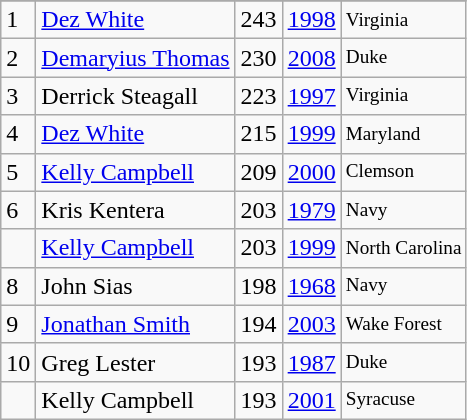<table class="wikitable">
<tr>
</tr>
<tr>
<td>1</td>
<td><a href='#'>Dez White</a></td>
<td>243</td>
<td><a href='#'>1998</a></td>
<td style="font-size:80%;">Virginia</td>
</tr>
<tr>
<td>2</td>
<td><a href='#'>Demaryius Thomas</a></td>
<td>230</td>
<td><a href='#'>2008</a></td>
<td style="font-size:80%;">Duke</td>
</tr>
<tr>
<td>3</td>
<td>Derrick Steagall</td>
<td>223</td>
<td><a href='#'>1997</a></td>
<td style="font-size:80%;">Virginia</td>
</tr>
<tr>
<td>4</td>
<td><a href='#'>Dez White</a></td>
<td>215</td>
<td><a href='#'>1999</a></td>
<td style="font-size:80%;">Maryland</td>
</tr>
<tr>
<td>5</td>
<td><a href='#'>Kelly Campbell</a></td>
<td>209</td>
<td><a href='#'>2000</a></td>
<td style="font-size:80%;">Clemson</td>
</tr>
<tr>
<td>6</td>
<td>Kris Kentera</td>
<td>203</td>
<td><a href='#'>1979</a></td>
<td style="font-size:80%;">Navy</td>
</tr>
<tr>
<td></td>
<td><a href='#'>Kelly Campbell</a></td>
<td>203</td>
<td><a href='#'>1999</a></td>
<td style="font-size:80%;">North Carolina</td>
</tr>
<tr>
<td>8</td>
<td>John Sias</td>
<td>198</td>
<td><a href='#'>1968</a></td>
<td style="font-size:80%;">Navy</td>
</tr>
<tr>
<td>9</td>
<td><a href='#'>Jonathan Smith</a></td>
<td>194</td>
<td><a href='#'>2003</a></td>
<td style="font-size:80%;">Wake Forest</td>
</tr>
<tr>
<td>10</td>
<td>Greg Lester</td>
<td>193</td>
<td><a href='#'>1987</a></td>
<td style="font-size:80%;">Duke</td>
</tr>
<tr>
<td></td>
<td>Kelly Campbell</td>
<td>193</td>
<td><a href='#'>2001</a></td>
<td style="font-size:80%;">Syracuse</td>
</tr>
</table>
